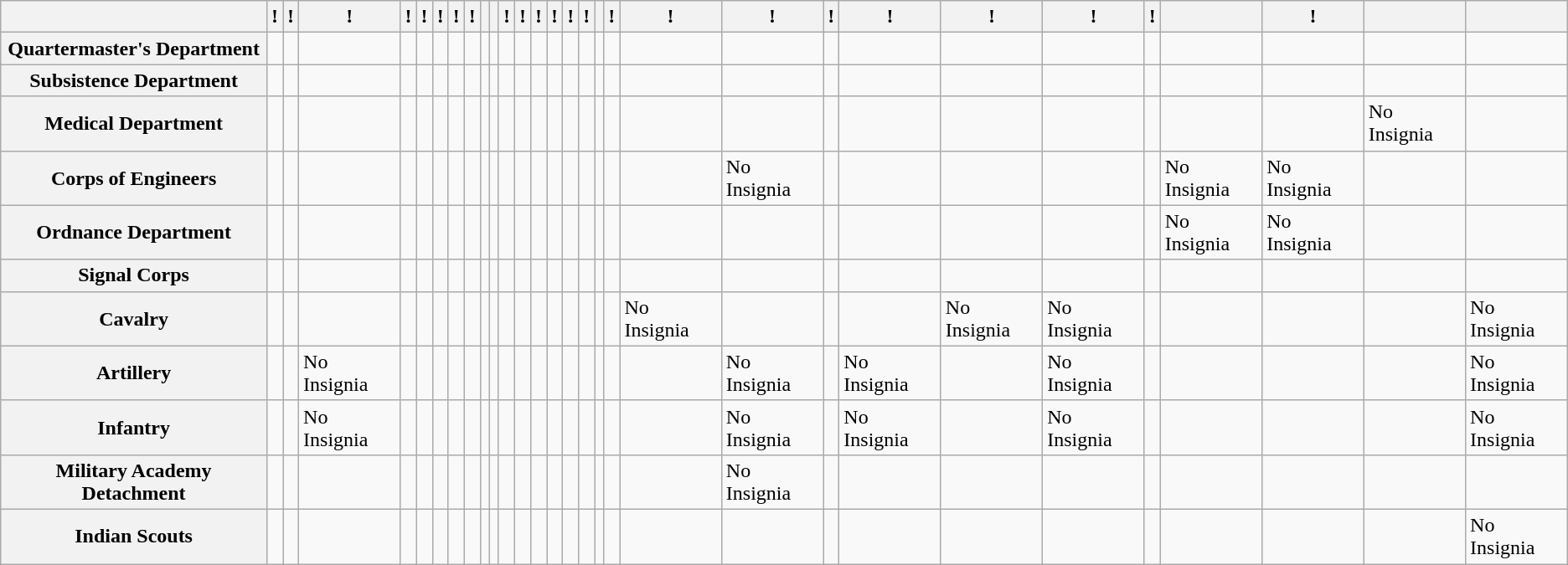<table class="wikitable">
<tr>
<th></th>
<th>!<small></small></th>
<th>!<small></small></th>
<th>!<small></small></th>
<th>!<small></small></th>
<th>!<small></small></th>
<th>!<small></small></th>
<th>!<small></small></th>
<th>!<small></small></th>
<th><small></small></th>
<th><small></small></th>
<th>!<small></small></th>
<th>!<small></small></th>
<th>!<small></small></th>
<th>!<small></small></th>
<th>!<small></small></th>
<th>!<small></small></th>
<th><small></small></th>
<th>!<small></small></th>
<th>!<small></small></th>
<th>!<small></small></th>
<th>!<small></small></th>
<th>!<small></small></th>
<th>!<small></small></th>
<th>!<small></small></th>
<th>!<small></small></th>
<th><small></small></th>
<th>!<small></small></th>
<th><small></small></th>
<th><small></small></th>
</tr>
<tr>
<th>Quartermaster's Department</th>
<td></td>
<td></td>
<td></td>
<td></td>
<td></td>
<td></td>
<td></td>
<td></td>
<td></td>
<td></td>
<td></td>
<td></td>
<td></td>
<td></td>
<td></td>
<td></td>
<td></td>
<td></td>
<td></td>
<td></td>
<td></td>
<td></td>
<td></td>
<td></td>
<td></td>
<td></td>
<td></td>
<td></td>
<td></td>
</tr>
<tr>
<th>Subsistence Department</th>
<td></td>
<td></td>
<td></td>
<td></td>
<td></td>
<td></td>
<td></td>
<td></td>
<td></td>
<td></td>
<td></td>
<td></td>
<td></td>
<td></td>
<td></td>
<td></td>
<td></td>
<td></td>
<td></td>
<td></td>
<td></td>
<td></td>
<td></td>
<td></td>
<td></td>
<td></td>
<td></td>
<td></td>
<td></td>
</tr>
<tr>
<th>Medical Department</th>
<td></td>
<td></td>
<td></td>
<td></td>
<td></td>
<td></td>
<td></td>
<td></td>
<td></td>
<td></td>
<td></td>
<td></td>
<td></td>
<td></td>
<td></td>
<td></td>
<td></td>
<td></td>
<td></td>
<td></td>
<td></td>
<td></td>
<td></td>
<td></td>
<td></td>
<td></td>
<td></td>
<td>No Insignia</td>
<td></td>
</tr>
<tr>
<th>Corps of Engineers</th>
<td></td>
<td></td>
<td></td>
<td></td>
<td></td>
<td></td>
<td></td>
<td></td>
<td></td>
<td></td>
<td></td>
<td></td>
<td></td>
<td></td>
<td></td>
<td></td>
<td></td>
<td></td>
<td></td>
<td>No Insignia</td>
<td></td>
<td></td>
<td></td>
<td></td>
<td></td>
<td>No Insignia</td>
<td>No Insignia</td>
<td></td>
<td></td>
</tr>
<tr>
<th>Ordnance Department</th>
<td></td>
<td></td>
<td></td>
<td></td>
<td></td>
<td></td>
<td></td>
<td></td>
<td></td>
<td></td>
<td></td>
<td></td>
<td></td>
<td></td>
<td></td>
<td></td>
<td></td>
<td></td>
<td></td>
<td></td>
<td></td>
<td></td>
<td></td>
<td></td>
<td></td>
<td>No Insignia</td>
<td>No Insignia</td>
<td></td>
<td></td>
</tr>
<tr>
<th>Signal Corps</th>
<td></td>
<td></td>
<td></td>
<td></td>
<td></td>
<td></td>
<td></td>
<td></td>
<td></td>
<td></td>
<td></td>
<td></td>
<td></td>
<td></td>
<td></td>
<td></td>
<td></td>
<td></td>
<td></td>
<td></td>
<td></td>
<td></td>
<td></td>
<td></td>
<td></td>
<td></td>
<td></td>
<td></td>
<td></td>
</tr>
<tr>
<th>Cavalry</th>
<td></td>
<td></td>
<td></td>
<td></td>
<td></td>
<td></td>
<td></td>
<td></td>
<td></td>
<td></td>
<td></td>
<td></td>
<td></td>
<td></td>
<td></td>
<td></td>
<td></td>
<td></td>
<td>No Insignia</td>
<td></td>
<td></td>
<td></td>
<td>No Insignia</td>
<td>No Insignia</td>
<td></td>
<td></td>
<td></td>
<td></td>
<td>No Insignia</td>
</tr>
<tr>
<th>Artillery</th>
<td></td>
<td></td>
<td>No Insignia</td>
<td></td>
<td></td>
<td></td>
<td></td>
<td></td>
<td></td>
<td></td>
<td></td>
<td></td>
<td></td>
<td></td>
<td></td>
<td></td>
<td></td>
<td></td>
<td></td>
<td>No Insignia</td>
<td></td>
<td>No Insignia</td>
<td></td>
<td>No Insignia</td>
<td></td>
<td></td>
<td></td>
<td></td>
<td>No Insignia</td>
</tr>
<tr>
<th>Infantry</th>
<td></td>
<td></td>
<td>No Insignia</td>
<td></td>
<td></td>
<td></td>
<td></td>
<td></td>
<td></td>
<td></td>
<td></td>
<td></td>
<td></td>
<td></td>
<td></td>
<td></td>
<td></td>
<td></td>
<td></td>
<td>No Insignia</td>
<td></td>
<td>No Insignia</td>
<td></td>
<td>No Insignia</td>
<td></td>
<td></td>
<td></td>
<td></td>
<td>No Insignia</td>
</tr>
<tr>
<th>Military Academy Detachment</th>
<td></td>
<td></td>
<td></td>
<td></td>
<td></td>
<td></td>
<td></td>
<td></td>
<td></td>
<td></td>
<td></td>
<td></td>
<td></td>
<td></td>
<td></td>
<td></td>
<td></td>
<td></td>
<td></td>
<td>No Insignia</td>
<td></td>
<td></td>
<td></td>
<td></td>
<td></td>
<td></td>
<td></td>
<td></td>
<td></td>
</tr>
<tr>
<th>Indian Scouts</th>
<td></td>
<td></td>
<td></td>
<td></td>
<td></td>
<td></td>
<td></td>
<td></td>
<td></td>
<td></td>
<td></td>
<td></td>
<td></td>
<td></td>
<td></td>
<td></td>
<td></td>
<td></td>
<td></td>
<td></td>
<td></td>
<td></td>
<td></td>
<td></td>
<td></td>
<td></td>
<td></td>
<td></td>
<td>No Insignia</td>
</tr>
</table>
